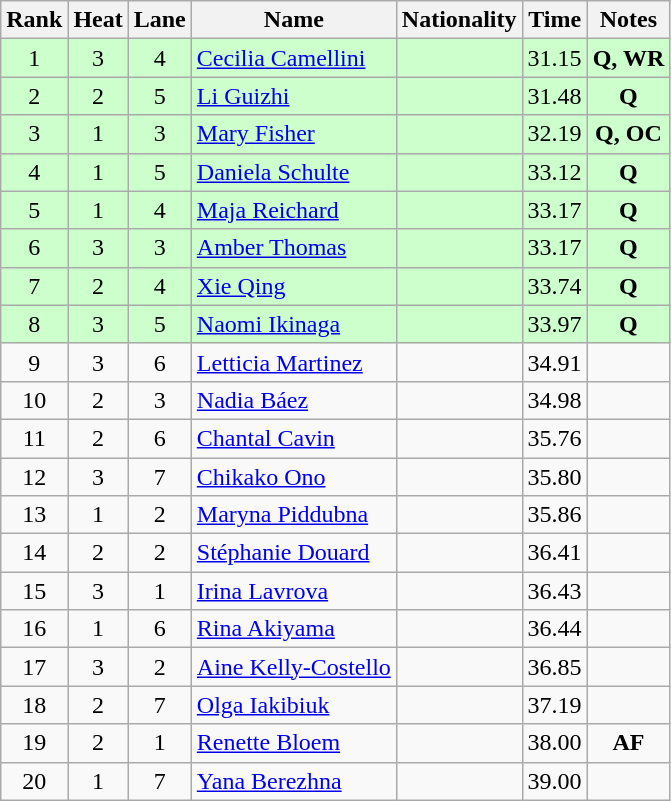<table class="wikitable sortable" style="text-align:center">
<tr>
<th>Rank</th>
<th>Heat</th>
<th>Lane</th>
<th>Name</th>
<th>Nationality</th>
<th>Time</th>
<th>Notes</th>
</tr>
<tr bgcolor=ccffcc>
<td>1</td>
<td>3</td>
<td>4</td>
<td align=left><a href='#'>Cecilia Camellini</a></td>
<td align=left></td>
<td>31.15</td>
<td><strong>Q, WR</strong></td>
</tr>
<tr bgcolor=ccffcc>
<td>2</td>
<td>2</td>
<td>5</td>
<td align=left><a href='#'>Li Guizhi</a></td>
<td align=left></td>
<td>31.48</td>
<td><strong>Q</strong></td>
</tr>
<tr bgcolor=ccffcc>
<td>3</td>
<td>1</td>
<td>3</td>
<td align=left><a href='#'>Mary Fisher</a></td>
<td align=left></td>
<td>32.19</td>
<td><strong>Q, OC</strong></td>
</tr>
<tr bgcolor=ccffcc>
<td>4</td>
<td>1</td>
<td>5</td>
<td align=left><a href='#'>Daniela Schulte</a></td>
<td align=left></td>
<td>33.12</td>
<td><strong>Q</strong></td>
</tr>
<tr bgcolor=ccffcc>
<td>5</td>
<td>1</td>
<td>4</td>
<td align=left><a href='#'>Maja Reichard</a></td>
<td align=left></td>
<td>33.17</td>
<td><strong>Q</strong></td>
</tr>
<tr bgcolor=ccffcc>
<td>6</td>
<td>3</td>
<td>3</td>
<td align=left><a href='#'>Amber Thomas</a></td>
<td align=left></td>
<td>33.17</td>
<td><strong>Q</strong></td>
</tr>
<tr bgcolor=ccffcc>
<td>7</td>
<td>2</td>
<td>4</td>
<td align=left><a href='#'>Xie Qing</a></td>
<td align=left></td>
<td>33.74</td>
<td><strong>Q</strong></td>
</tr>
<tr bgcolor=ccffcc>
<td>8</td>
<td>3</td>
<td>5</td>
<td align=left><a href='#'>Naomi Ikinaga</a></td>
<td align=left></td>
<td>33.97</td>
<td><strong>Q</strong></td>
</tr>
<tr>
<td>9</td>
<td>3</td>
<td>6</td>
<td align=left><a href='#'>Letticia Martinez</a></td>
<td align=left></td>
<td>34.91</td>
<td></td>
</tr>
<tr>
<td>10</td>
<td>2</td>
<td>3</td>
<td align=left><a href='#'>Nadia Báez</a></td>
<td align=left></td>
<td>34.98</td>
<td></td>
</tr>
<tr>
<td>11</td>
<td>2</td>
<td>6</td>
<td align=left><a href='#'>Chantal Cavin</a></td>
<td align=left></td>
<td>35.76</td>
<td></td>
</tr>
<tr>
<td>12</td>
<td>3</td>
<td>7</td>
<td align=left><a href='#'>Chikako Ono</a></td>
<td align=left></td>
<td>35.80</td>
<td></td>
</tr>
<tr>
<td>13</td>
<td>1</td>
<td>2</td>
<td align=left><a href='#'>Maryna Piddubna</a></td>
<td align=left></td>
<td>35.86</td>
<td></td>
</tr>
<tr>
<td>14</td>
<td>2</td>
<td>2</td>
<td align=left><a href='#'>Stéphanie Douard</a></td>
<td align=left></td>
<td>36.41</td>
<td></td>
</tr>
<tr>
<td>15</td>
<td>3</td>
<td>1</td>
<td align=left><a href='#'>Irina Lavrova</a></td>
<td align=left></td>
<td>36.43</td>
<td></td>
</tr>
<tr>
<td>16</td>
<td>1</td>
<td>6</td>
<td align=left><a href='#'>Rina Akiyama</a></td>
<td align=left></td>
<td>36.44</td>
<td></td>
</tr>
<tr>
<td>17</td>
<td>3</td>
<td>2</td>
<td align=left><a href='#'>Aine Kelly-Costello</a></td>
<td align=left></td>
<td>36.85</td>
<td></td>
</tr>
<tr>
<td>18</td>
<td>2</td>
<td>7</td>
<td align=left><a href='#'>Olga Iakibiuk</a></td>
<td align=left></td>
<td>37.19</td>
<td></td>
</tr>
<tr>
<td>19</td>
<td>2</td>
<td>1</td>
<td align=left><a href='#'>Renette Bloem</a></td>
<td align=left></td>
<td>38.00</td>
<td><strong>AF</strong></td>
</tr>
<tr>
<td>20</td>
<td>1</td>
<td>7</td>
<td align=left><a href='#'>Yana Berezhna</a></td>
<td align=left></td>
<td>39.00</td>
<td></td>
</tr>
</table>
